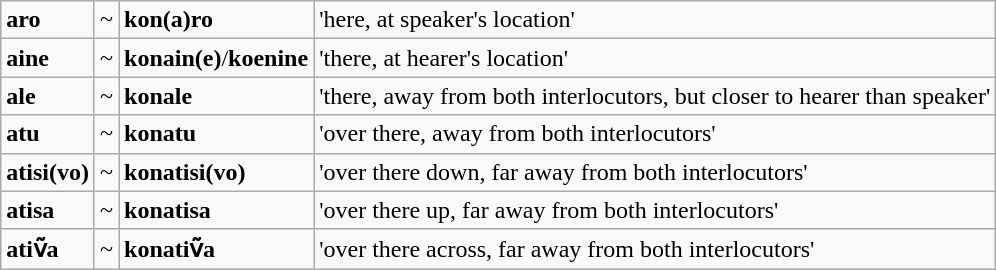<table class="wikitable">
<tr>
<td><strong>aro</strong></td>
<td>~</td>
<td><strong>kon(a)ro</strong></td>
<td>'here, at speaker's location'</td>
</tr>
<tr>
<td><strong>aine</strong></td>
<td>~</td>
<td><strong>konain(e)</strong>/<strong>koenine</strong></td>
<td>'there, at hearer's location'</td>
</tr>
<tr>
<td><strong>ale</strong></td>
<td>~</td>
<td><strong>konale</strong></td>
<td>'there, away from both interlocutors, but closer to hearer than speaker'</td>
</tr>
<tr>
<td><strong>atu</strong></td>
<td>~</td>
<td><strong>konatu</strong></td>
<td>'over there, away from both interlocutors'</td>
</tr>
<tr>
<td><strong>atisi(vo)</strong></td>
<td>~</td>
<td><strong>konatisi(vo)</strong></td>
<td>'over there down, far away from both interlocutors'</td>
</tr>
<tr>
<td><strong>atisa</strong></td>
<td>~</td>
<td><strong>konatisa</strong></td>
<td>'over there up, far away from both interlocutors'</td>
</tr>
<tr>
<td><strong>atiṽa</strong></td>
<td>~</td>
<td><strong>konatiṽa</strong></td>
<td>'over there across, far away from both interlocutors'</td>
</tr>
</table>
